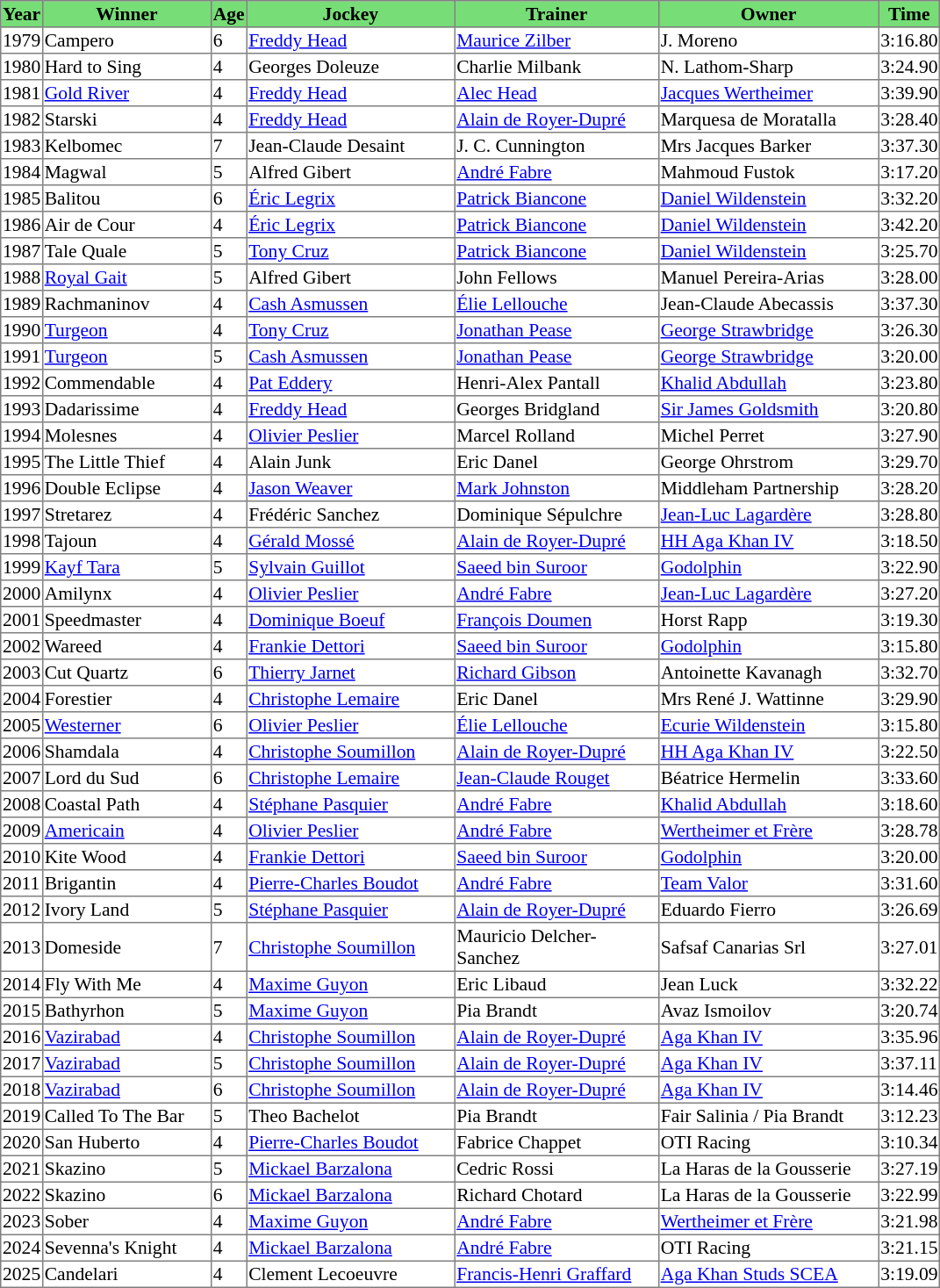<table class = "sortable" | border="1" style="border-collapse: collapse; font-size:90%">
<tr bgcolor="#77dd77" align="center">
<th>Year</th>
<th>Winner</th>
<th>Age</th>
<th>Jockey</th>
<th>Trainer</th>
<th>Owner</th>
<th>Time</th>
</tr>
<tr>
<td>1979</td>
<td width=125px>Campero</td>
<td>6</td>
<td width=155px><a href='#'>Freddy Head</a></td>
<td width=152px><a href='#'>Maurice Zilber</a></td>
<td width=164px>J. Moreno</td>
<td>3:16.80</td>
</tr>
<tr>
<td>1980</td>
<td>Hard to Sing</td>
<td>4</td>
<td>Georges Doleuze</td>
<td>Charlie Milbank</td>
<td>N. Lathom-Sharp</td>
<td>3:24.90</td>
</tr>
<tr>
<td>1981</td>
<td><a href='#'>Gold River</a></td>
<td>4</td>
<td><a href='#'>Freddy Head</a></td>
<td><a href='#'>Alec Head</a></td>
<td><a href='#'>Jacques Wertheimer</a></td>
<td>3:39.90</td>
</tr>
<tr>
<td>1982</td>
<td>Starski</td>
<td>4</td>
<td><a href='#'>Freddy Head</a></td>
<td><a href='#'>Alain de Royer-Dupré</a></td>
<td>Marquesa de Moratalla</td>
<td>3:28.40</td>
</tr>
<tr>
<td>1983</td>
<td>Kelbomec</td>
<td>7</td>
<td>Jean-Claude Desaint</td>
<td>J. C. Cunnington </td>
<td>Mrs Jacques Barker</td>
<td>3:37.30</td>
</tr>
<tr>
<td>1984</td>
<td>Magwal</td>
<td>5</td>
<td>Alfred Gibert</td>
<td><a href='#'>André Fabre</a></td>
<td>Mahmoud Fustok</td>
<td>3:17.20</td>
</tr>
<tr>
<td>1985</td>
<td>Balitou</td>
<td>6</td>
<td><a href='#'>Éric Legrix</a></td>
<td><a href='#'>Patrick Biancone</a></td>
<td><a href='#'>Daniel Wildenstein</a></td>
<td>3:32.20</td>
</tr>
<tr>
<td>1986</td>
<td>Air de Cour</td>
<td>4</td>
<td><a href='#'>Éric Legrix</a></td>
<td><a href='#'>Patrick Biancone</a></td>
<td><a href='#'>Daniel Wildenstein</a></td>
<td>3:42.20</td>
</tr>
<tr>
<td>1987</td>
<td>Tale Quale</td>
<td>5</td>
<td><a href='#'>Tony Cruz</a></td>
<td><a href='#'>Patrick Biancone</a></td>
<td><a href='#'>Daniel Wildenstein</a></td>
<td>3:25.70</td>
</tr>
<tr>
<td>1988</td>
<td><a href='#'>Royal Gait</a></td>
<td>5</td>
<td>Alfred Gibert</td>
<td>John Fellows</td>
<td>Manuel Pereira-Arias</td>
<td>3:28.00</td>
</tr>
<tr>
<td>1989</td>
<td>Rachmaninov</td>
<td>4</td>
<td><a href='#'>Cash Asmussen</a></td>
<td><a href='#'>Élie Lellouche</a></td>
<td>Jean-Claude Abecassis</td>
<td>3:37.30</td>
</tr>
<tr>
<td>1990</td>
<td><a href='#'>Turgeon</a></td>
<td>4</td>
<td><a href='#'>Tony Cruz</a></td>
<td><a href='#'>Jonathan Pease</a></td>
<td><a href='#'>George Strawbridge</a></td>
<td>3:26.30</td>
</tr>
<tr>
<td>1991</td>
<td><a href='#'>Turgeon</a></td>
<td>5</td>
<td><a href='#'>Cash Asmussen</a></td>
<td><a href='#'>Jonathan Pease</a></td>
<td><a href='#'>George Strawbridge</a></td>
<td>3:20.00</td>
</tr>
<tr>
<td>1992</td>
<td>Commendable</td>
<td>4</td>
<td><a href='#'>Pat Eddery</a></td>
<td>Henri-Alex Pantall</td>
<td><a href='#'>Khalid Abdullah</a></td>
<td>3:23.80</td>
</tr>
<tr>
<td>1993</td>
<td>Dadarissime</td>
<td>4</td>
<td><a href='#'>Freddy Head</a></td>
<td>Georges Bridgland</td>
<td><a href='#'>Sir James Goldsmith</a></td>
<td>3:20.80</td>
</tr>
<tr>
<td>1994</td>
<td>Molesnes</td>
<td>4</td>
<td><a href='#'>Olivier Peslier</a></td>
<td>Marcel Rolland</td>
<td>Michel Perret</td>
<td>3:27.90</td>
</tr>
<tr>
<td>1995</td>
<td>The Little Thief</td>
<td>4</td>
<td>Alain Junk</td>
<td>Eric Danel</td>
<td>George Ohrstrom</td>
<td>3:29.70</td>
</tr>
<tr>
<td>1996</td>
<td>Double Eclipse</td>
<td>4</td>
<td><a href='#'>Jason Weaver</a></td>
<td><a href='#'>Mark Johnston</a></td>
<td>Middleham Partnership</td>
<td>3:28.20</td>
</tr>
<tr>
<td>1997</td>
<td>Stretarez</td>
<td>4</td>
<td>Frédéric Sanchez</td>
<td>Dominique Sépulchre</td>
<td><a href='#'>Jean-Luc Lagardère</a></td>
<td>3:28.80</td>
</tr>
<tr>
<td>1998</td>
<td>Tajoun</td>
<td>4</td>
<td><a href='#'>Gérald Mossé</a></td>
<td><a href='#'>Alain de Royer-Dupré</a></td>
<td><a href='#'>HH Aga Khan IV</a></td>
<td>3:18.50</td>
</tr>
<tr>
<td>1999</td>
<td><a href='#'>Kayf Tara</a></td>
<td>5</td>
<td><a href='#'>Sylvain Guillot</a></td>
<td><a href='#'>Saeed bin Suroor</a></td>
<td><a href='#'>Godolphin</a></td>
<td>3:22.90</td>
</tr>
<tr>
<td>2000</td>
<td>Amilynx</td>
<td>4</td>
<td><a href='#'>Olivier Peslier</a></td>
<td><a href='#'>André Fabre</a></td>
<td><a href='#'>Jean-Luc Lagardère</a></td>
<td>3:27.20</td>
</tr>
<tr>
<td>2001</td>
<td>Speedmaster</td>
<td>4</td>
<td><a href='#'>Dominique Boeuf</a></td>
<td><a href='#'>François Doumen</a></td>
<td>Horst Rapp</td>
<td>3:19.30</td>
</tr>
<tr>
<td>2002</td>
<td>Wareed</td>
<td>4</td>
<td><a href='#'>Frankie Dettori</a></td>
<td><a href='#'>Saeed bin Suroor</a></td>
<td><a href='#'>Godolphin</a></td>
<td>3:15.80</td>
</tr>
<tr>
<td>2003</td>
<td>Cut Quartz</td>
<td>6</td>
<td><a href='#'>Thierry Jarnet</a></td>
<td><a href='#'>Richard Gibson</a></td>
<td>Antoinette Kavanagh</td>
<td>3:32.70</td>
</tr>
<tr>
<td>2004</td>
<td>Forestier</td>
<td>4</td>
<td><a href='#'>Christophe Lemaire</a></td>
<td>Eric Danel</td>
<td>Mrs René J. Wattinne</td>
<td>3:29.90</td>
</tr>
<tr>
<td>2005</td>
<td><a href='#'>Westerner</a></td>
<td>6</td>
<td><a href='#'>Olivier Peslier</a></td>
<td><a href='#'>Élie Lellouche</a></td>
<td><a href='#'>Ecurie Wildenstein</a></td>
<td>3:15.80</td>
</tr>
<tr>
<td>2006</td>
<td>Shamdala</td>
<td>4</td>
<td><a href='#'>Christophe Soumillon</a></td>
<td><a href='#'>Alain de Royer-Dupré</a></td>
<td><a href='#'>HH Aga Khan IV</a></td>
<td>3:22.50</td>
</tr>
<tr>
<td>2007</td>
<td>Lord du Sud</td>
<td>6</td>
<td><a href='#'>Christophe Lemaire</a></td>
<td><a href='#'>Jean-Claude Rouget</a></td>
<td>Béatrice Hermelin</td>
<td>3:33.60</td>
</tr>
<tr>
<td>2008</td>
<td>Coastal Path</td>
<td>4</td>
<td><a href='#'>Stéphane Pasquier</a></td>
<td><a href='#'>André Fabre</a></td>
<td><a href='#'>Khalid Abdullah</a></td>
<td>3:18.60</td>
</tr>
<tr>
<td>2009</td>
<td><a href='#'>Americain</a></td>
<td>4</td>
<td><a href='#'>Olivier Peslier</a></td>
<td><a href='#'>André Fabre</a></td>
<td><a href='#'>Wertheimer et Frère</a></td>
<td>3:28.78</td>
</tr>
<tr>
<td>2010</td>
<td>Kite Wood</td>
<td>4</td>
<td><a href='#'>Frankie Dettori</a></td>
<td><a href='#'>Saeed bin Suroor</a></td>
<td><a href='#'>Godolphin</a></td>
<td>3:20.00</td>
</tr>
<tr>
<td>2011</td>
<td>Brigantin</td>
<td>4</td>
<td><a href='#'>Pierre-Charles Boudot</a></td>
<td><a href='#'>André Fabre</a></td>
<td><a href='#'>Team Valor</a></td>
<td>3:31.60</td>
</tr>
<tr>
<td>2012</td>
<td>Ivory Land</td>
<td>5</td>
<td><a href='#'>Stéphane Pasquier</a></td>
<td><a href='#'>Alain de Royer-Dupré</a></td>
<td>Eduardo Fierro</td>
<td>3:26.69</td>
</tr>
<tr>
<td>2013</td>
<td>Domeside</td>
<td>7</td>
<td><a href='#'>Christophe Soumillon</a></td>
<td>Mauricio Delcher-Sanchez</td>
<td>Safsaf Canarias Srl</td>
<td>3:27.01</td>
</tr>
<tr>
<td>2014</td>
<td>Fly With Me</td>
<td>4</td>
<td><a href='#'>Maxime Guyon</a></td>
<td>Eric Libaud</td>
<td>Jean Luck</td>
<td>3:32.22</td>
</tr>
<tr>
<td>2015</td>
<td>Bathyrhon</td>
<td>5</td>
<td><a href='#'>Maxime Guyon</a></td>
<td>Pia Brandt</td>
<td>Avaz Ismoilov</td>
<td>3:20.74</td>
</tr>
<tr>
<td>2016</td>
<td><a href='#'>Vazirabad</a></td>
<td>4</td>
<td><a href='#'>Christophe Soumillon</a></td>
<td><a href='#'>Alain de Royer-Dupré</a></td>
<td><a href='#'>Aga Khan IV</a></td>
<td>3:35.96</td>
</tr>
<tr>
<td>2017</td>
<td><a href='#'>Vazirabad</a></td>
<td>5</td>
<td><a href='#'>Christophe Soumillon</a></td>
<td><a href='#'>Alain de Royer-Dupré</a></td>
<td><a href='#'>Aga Khan IV</a></td>
<td>3:37.11</td>
</tr>
<tr>
<td>2018</td>
<td><a href='#'>Vazirabad</a></td>
<td>6</td>
<td><a href='#'>Christophe Soumillon</a></td>
<td><a href='#'>Alain de Royer-Dupré</a></td>
<td><a href='#'>Aga Khan IV</a></td>
<td>3:14.46</td>
</tr>
<tr>
<td>2019</td>
<td>Called To The Bar</td>
<td>5</td>
<td>Theo Bachelot</td>
<td>Pia Brandt</td>
<td>Fair Salinia / Pia Brandt</td>
<td>3:12.23</td>
</tr>
<tr>
<td>2020</td>
<td>San Huberto</td>
<td>4</td>
<td><a href='#'>Pierre-Charles Boudot</a></td>
<td>Fabrice Chappet</td>
<td>OTI Racing</td>
<td>3:10.34</td>
</tr>
<tr>
<td>2021</td>
<td>Skazino</td>
<td>5</td>
<td><a href='#'>Mickael Barzalona</a></td>
<td>Cedric Rossi</td>
<td>La Haras de la Gousserie</td>
<td>3:27.19</td>
</tr>
<tr>
<td>2022</td>
<td>Skazino</td>
<td>6</td>
<td><a href='#'>Mickael Barzalona</a></td>
<td>Richard Chotard</td>
<td>La Haras de la Gousserie</td>
<td>3:22.99</td>
</tr>
<tr>
<td>2023</td>
<td>Sober</td>
<td>4</td>
<td><a href='#'>Maxime Guyon</a></td>
<td><a href='#'>André Fabre</a></td>
<td><a href='#'>Wertheimer et Frère</a></td>
<td>3:21.98</td>
</tr>
<tr>
<td>2024</td>
<td>Sevenna's Knight</td>
<td>4</td>
<td><a href='#'>Mickael Barzalona</a></td>
<td><a href='#'>André Fabre</a></td>
<td>OTI Racing</td>
<td>3:21.15</td>
</tr>
<tr>
<td>2025</td>
<td>Candelari</td>
<td>4</td>
<td>Clement Lecoeuvre</td>
<td><a href='#'>Francis-Henri Graffard</a></td>
<td><a href='#'>Aga Khan Studs SCEA</a></td>
<td>3:19.09</td>
</tr>
</table>
